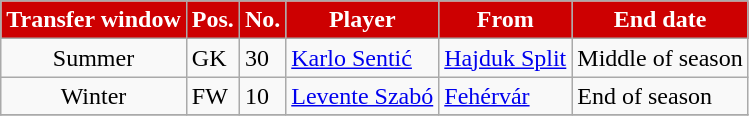<table class="wikitable plainrowheaders sortable">
<tr>
<th style="background-color:#CD0001;color:white">Transfer window</th>
<th style="background-color:#CD0001;color:white">Pos.</th>
<th style="background-color:#CD0001;color:white">No.</th>
<th style="background-color:#CD0001;color:white">Player</th>
<th style="background-color:#CD0001;color:white">From</th>
<th style="background-color:#CD0001;color:white">End date</th>
</tr>
<tr>
<td style="text-align:center;">Summer</td>
<td style=text-aligncenter;>GK</td>
<td style=text-aligncenter;>30</td>
<td style=text-alignleft;> <a href='#'>Karlo Sentić</a></td>
<td style=text-alignleft;> <a href='#'>Hajduk Split</a></td>
<td style=text-aligncenter;>Middle of season</td>
</tr>
<tr>
<td style="text-align:center;">Winter</td>
<td style=text-aligncenter;>FW</td>
<td style=text-aligncenter;>10</td>
<td style=text-alignleft;> <a href='#'>Levente Szabó</a></td>
<td style=text-alignleft;><a href='#'>Fehérvár</a></td>
<td style=text-aligncenter;>End of season</td>
</tr>
<tr>
</tr>
</table>
